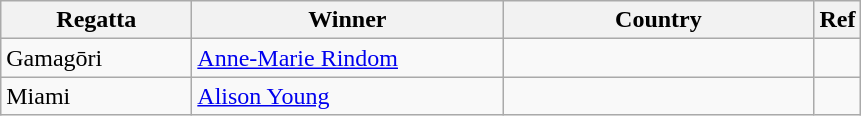<table class="wikitable">
<tr>
<th width=120>Regatta</th>
<th width=200px>Winner</th>
<th width=200px>Country</th>
<th>Ref</th>
</tr>
<tr>
<td>Gamagōri</td>
<td><a href='#'>Anne-Marie Rindom</a></td>
<td></td>
<td></td>
</tr>
<tr>
<td>Miami</td>
<td><a href='#'>Alison Young</a></td>
<td></td>
<td></td>
</tr>
</table>
